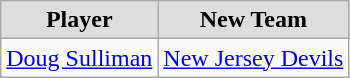<table class="wikitable">
<tr style="text-align:center; background:#ddd;">
<td><strong>Player</strong></td>
<td><strong>New Team</strong></td>
</tr>
<tr>
<td><a href='#'>Doug Sulliman</a></td>
<td><a href='#'>New Jersey Devils</a></td>
</tr>
</table>
